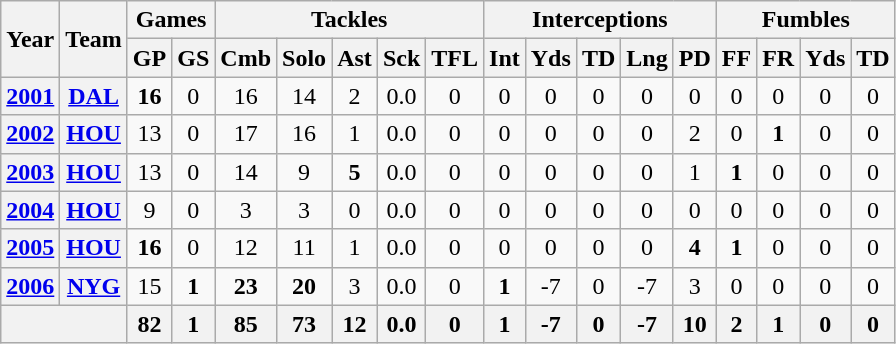<table class="wikitable" style="text-align:center">
<tr>
<th rowspan="2">Year</th>
<th rowspan="2">Team</th>
<th colspan="2">Games</th>
<th colspan="5">Tackles</th>
<th colspan="5">Interceptions</th>
<th colspan="4">Fumbles</th>
</tr>
<tr>
<th>GP</th>
<th>GS</th>
<th>Cmb</th>
<th>Solo</th>
<th>Ast</th>
<th>Sck</th>
<th>TFL</th>
<th>Int</th>
<th>Yds</th>
<th>TD</th>
<th>Lng</th>
<th>PD</th>
<th>FF</th>
<th>FR</th>
<th>Yds</th>
<th>TD</th>
</tr>
<tr>
<th><a href='#'>2001</a></th>
<th><a href='#'>DAL</a></th>
<td><strong>16</strong></td>
<td>0</td>
<td>16</td>
<td>14</td>
<td>2</td>
<td>0.0</td>
<td>0</td>
<td>0</td>
<td>0</td>
<td>0</td>
<td>0</td>
<td>0</td>
<td>0</td>
<td>0</td>
<td>0</td>
<td>0</td>
</tr>
<tr>
<th><a href='#'>2002</a></th>
<th><a href='#'>HOU</a></th>
<td>13</td>
<td>0</td>
<td>17</td>
<td>16</td>
<td>1</td>
<td>0.0</td>
<td>0</td>
<td>0</td>
<td>0</td>
<td>0</td>
<td>0</td>
<td>2</td>
<td>0</td>
<td><strong>1</strong></td>
<td>0</td>
<td>0</td>
</tr>
<tr>
<th><a href='#'>2003</a></th>
<th><a href='#'>HOU</a></th>
<td>13</td>
<td>0</td>
<td>14</td>
<td>9</td>
<td><strong>5</strong></td>
<td>0.0</td>
<td>0</td>
<td>0</td>
<td>0</td>
<td>0</td>
<td>0</td>
<td>1</td>
<td><strong>1</strong></td>
<td>0</td>
<td>0</td>
<td>0</td>
</tr>
<tr>
<th><a href='#'>2004</a></th>
<th><a href='#'>HOU</a></th>
<td>9</td>
<td>0</td>
<td>3</td>
<td>3</td>
<td>0</td>
<td>0.0</td>
<td>0</td>
<td>0</td>
<td>0</td>
<td>0</td>
<td>0</td>
<td>0</td>
<td>0</td>
<td>0</td>
<td>0</td>
<td>0</td>
</tr>
<tr>
<th><a href='#'>2005</a></th>
<th><a href='#'>HOU</a></th>
<td><strong>16</strong></td>
<td>0</td>
<td>12</td>
<td>11</td>
<td>1</td>
<td>0.0</td>
<td>0</td>
<td>0</td>
<td>0</td>
<td>0</td>
<td>0</td>
<td><strong>4</strong></td>
<td><strong>1</strong></td>
<td>0</td>
<td>0</td>
<td>0</td>
</tr>
<tr>
<th><a href='#'>2006</a></th>
<th><a href='#'>NYG</a></th>
<td>15</td>
<td><strong>1</strong></td>
<td><strong>23</strong></td>
<td><strong>20</strong></td>
<td>3</td>
<td>0.0</td>
<td>0</td>
<td><strong>1</strong></td>
<td>-7</td>
<td>0</td>
<td>-7</td>
<td>3</td>
<td>0</td>
<td>0</td>
<td>0</td>
<td>0</td>
</tr>
<tr>
<th colspan="2"></th>
<th>82</th>
<th>1</th>
<th>85</th>
<th>73</th>
<th>12</th>
<th>0.0</th>
<th>0</th>
<th>1</th>
<th>-7</th>
<th>0</th>
<th>-7</th>
<th>10</th>
<th>2</th>
<th>1</th>
<th>0</th>
<th>0</th>
</tr>
</table>
